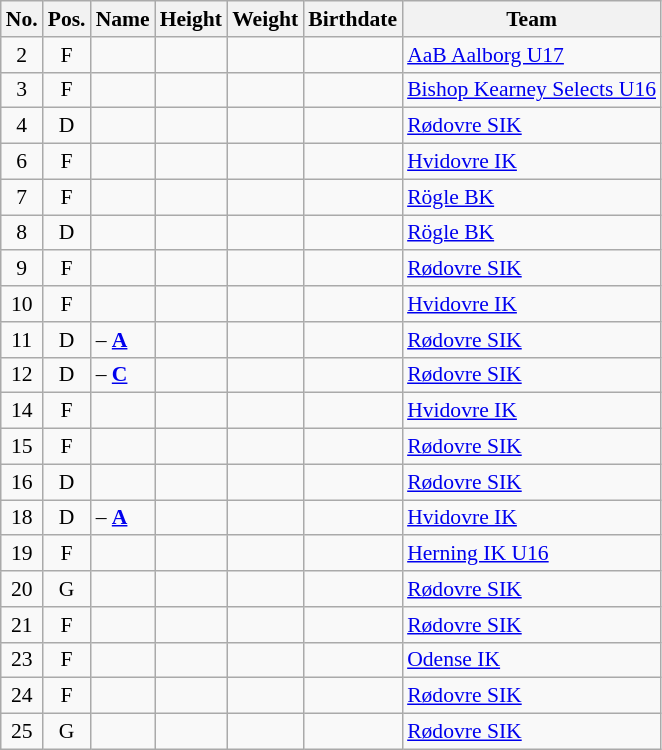<table class="wikitable sortable" width="" style="font-size: 90%; text-align: center;">
<tr>
<th>No.</th>
<th>Pos.</th>
<th>Name</th>
<th>Height</th>
<th>Weight</th>
<th>Birthdate</th>
<th>Team</th>
</tr>
<tr>
<td>2</td>
<td>F</td>
<td align=left></td>
<td></td>
<td></td>
<td align=right></td>
<td align=left> <a href='#'>AaB Aalborg U17</a></td>
</tr>
<tr>
<td>3</td>
<td>F</td>
<td align=left></td>
<td></td>
<td></td>
<td align=right></td>
<td align=left> <a href='#'>Bishop Kearney Selects U16</a></td>
</tr>
<tr>
<td>4</td>
<td>D</td>
<td align=left></td>
<td></td>
<td></td>
<td align=right></td>
<td align=left> <a href='#'>Rødovre SIK</a></td>
</tr>
<tr>
<td>6</td>
<td>F</td>
<td align=left></td>
<td></td>
<td></td>
<td align=right></td>
<td align=left> <a href='#'>Hvidovre IK</a></td>
</tr>
<tr>
<td>7</td>
<td>F</td>
<td align=left></td>
<td></td>
<td></td>
<td align=right></td>
<td align=left> <a href='#'>Rögle BK</a></td>
</tr>
<tr>
<td>8</td>
<td>D</td>
<td align=left></td>
<td></td>
<td></td>
<td align=right></td>
<td align=left> <a href='#'>Rögle BK</a></td>
</tr>
<tr>
<td>9</td>
<td>F</td>
<td align=left></td>
<td></td>
<td></td>
<td align=right></td>
<td align=left> <a href='#'>Rødovre SIK</a></td>
</tr>
<tr>
<td>10</td>
<td>F</td>
<td align=left></td>
<td></td>
<td></td>
<td align=right></td>
<td align=left> <a href='#'>Hvidovre IK</a></td>
</tr>
<tr>
<td>11</td>
<td>D</td>
<td align=left> – <a href='#'><strong>A</strong></a></td>
<td></td>
<td></td>
<td align=right></td>
<td align=left> <a href='#'>Rødovre SIK</a></td>
</tr>
<tr>
<td>12</td>
<td>D</td>
<td align=left> – <a href='#'><strong>C</strong></a></td>
<td></td>
<td></td>
<td align=right></td>
<td align=left> <a href='#'>Rødovre SIK</a></td>
</tr>
<tr>
<td>14</td>
<td>F</td>
<td align=left></td>
<td></td>
<td></td>
<td align=right></td>
<td align=left> <a href='#'>Hvidovre IK</a></td>
</tr>
<tr>
<td>15</td>
<td>F</td>
<td align=left></td>
<td></td>
<td></td>
<td align=right></td>
<td align=left> <a href='#'>Rødovre SIK</a></td>
</tr>
<tr>
<td>16</td>
<td>D</td>
<td align=left></td>
<td></td>
<td></td>
<td align=right></td>
<td align=left> <a href='#'>Rødovre SIK</a></td>
</tr>
<tr>
<td>18</td>
<td>D</td>
<td align=left> – <a href='#'><strong>A</strong></a></td>
<td></td>
<td></td>
<td align=right></td>
<td align=left> <a href='#'>Hvidovre IK</a></td>
</tr>
<tr>
<td>19</td>
<td>F</td>
<td align=left></td>
<td></td>
<td></td>
<td align=right></td>
<td align=left> <a href='#'>Herning IK U16</a></td>
</tr>
<tr>
<td>20</td>
<td>G</td>
<td align=left></td>
<td></td>
<td></td>
<td align=right></td>
<td align=left> <a href='#'>Rødovre SIK</a></td>
</tr>
<tr>
<td>21</td>
<td>F</td>
<td align=left></td>
<td></td>
<td></td>
<td align=right></td>
<td align=left> <a href='#'>Rødovre SIK</a></td>
</tr>
<tr>
<td>23</td>
<td>F</td>
<td align=left></td>
<td></td>
<td></td>
<td align=right></td>
<td align=left> <a href='#'>Odense IK</a></td>
</tr>
<tr>
<td>24</td>
<td>F</td>
<td align=left></td>
<td></td>
<td></td>
<td align=right></td>
<td align=left> <a href='#'>Rødovre SIK</a></td>
</tr>
<tr>
<td>25</td>
<td>G</td>
<td align=left></td>
<td></td>
<td></td>
<td align=right></td>
<td align=left> <a href='#'>Rødovre SIK</a></td>
</tr>
</table>
